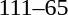<table style="text-align:center">
<tr>
<th width=200></th>
<th width=100></th>
<th width=200></th>
<th></th>
</tr>
<tr>
<td align=right><strong></strong></td>
<td>111–65</td>
<td align=left></td>
</tr>
</table>
